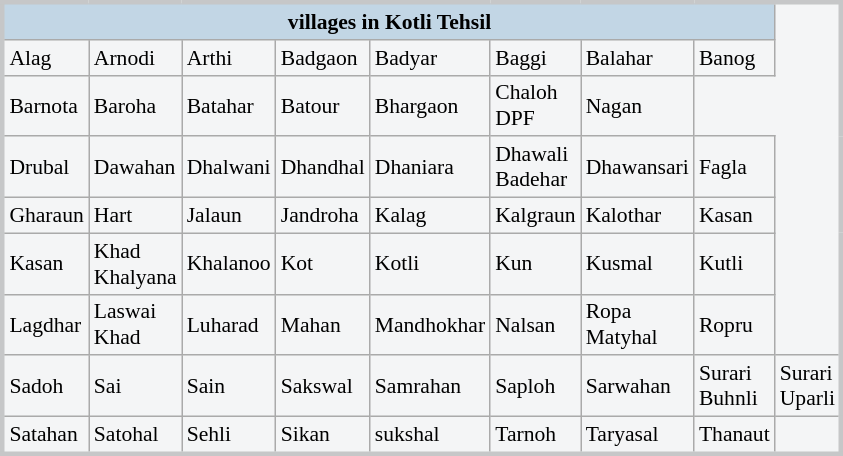<table class="wikitable"  style="margin:auto; width:560px; margin:0 0 1em 1em; background:#f4f5f6; border:#c6c7c8 solid; font-size:90%;">
<tr>
<td colspan="8"  style="background:#c2d6e5; text-align:center;"><strong>villages in Kotli Tehsil</strong></td>
</tr>
<tr>
<td>Alag</td>
<td>Arnodi</td>
<td>Arthi</td>
<td>Badgaon</td>
<td>Badyar</td>
<td>Baggi</td>
<td>Balahar</td>
<td>Banog</td>
</tr>
<tr>
<td>Barnota</td>
<td>Baroha</td>
<td>Batahar</td>
<td>Batour</td>
<td>Bhargaon</td>
<td>Chaloh DPF</td>
<td>Nagan</td>
</tr>
<tr>
<td>Drubal</td>
<td>Dawahan</td>
<td>Dhalwani</td>
<td>Dhandhal</td>
<td>Dhaniara</td>
<td>Dhawali Badehar</td>
<td>Dhawansari</td>
<td>Fagla</td>
</tr>
<tr>
<td>Gharaun</td>
<td>Hart</td>
<td>Jalaun</td>
<td>Jandroha</td>
<td>Kalag</td>
<td>Kalgraun</td>
<td>Kalothar</td>
<td>Kasan</td>
</tr>
<tr>
<td>Kasan</td>
<td>Khad Khalyana</td>
<td>Khalanoo</td>
<td>Kot</td>
<td>Kotli</td>
<td>Kun</td>
<td>Kusmal</td>
<td>Kutli</td>
</tr>
<tr>
<td>Lagdhar</td>
<td>Laswai Khad</td>
<td>Luharad</td>
<td>Mahan</td>
<td>Mandhokhar</td>
<td>Nalsan</td>
<td>Ropa Matyhal</td>
<td>Ropru</td>
</tr>
<tr>
<td>Sadoh</td>
<td>Sai</td>
<td>Sain</td>
<td>Sakswal</td>
<td>Samrahan</td>
<td>Saploh</td>
<td>Sarwahan</td>
<td>Surari Buhnli</td>
<td>Surari Uparli</td>
</tr>
<tr>
<td>Satahan</td>
<td>Satohal</td>
<td>Sehli</td>
<td>Sikan</td>
<td>sukshal</td>
<td>Tarnoh</td>
<td>Taryasal</td>
<td>Thanaut</td>
</tr>
</table>
